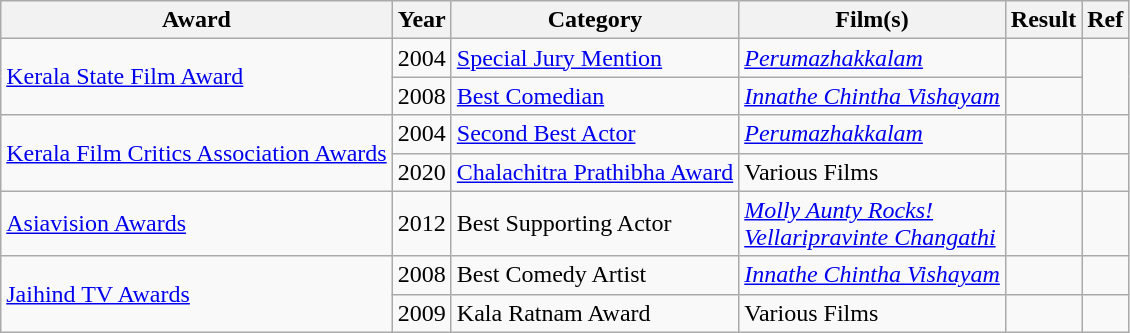<table class="wikitable">
<tr>
<th>Award</th>
<th>Year</th>
<th>Category</th>
<th>Film(s)</th>
<th>Result</th>
<th>Ref</th>
</tr>
<tr>
<td rowspan="2"><a href='#'>Kerala State Film Award</a></td>
<td>2004</td>
<td><a href='#'>Special Jury Mention</a></td>
<td><em><a href='#'>Perumazhakkalam</a></em></td>
<td></td>
<td rowspan="2"></td>
</tr>
<tr>
<td>2008</td>
<td><a href='#'>Best Comedian</a></td>
<td><em><a href='#'>Innathe Chintha Vishayam</a></em></td>
<td></td>
</tr>
<tr>
<td rowspan="2"><a href='#'>Kerala Film Critics Association Awards</a></td>
<td>2004</td>
<td><a href='#'>Second Best Actor</a></td>
<td><em><a href='#'>Perumazhakkalam</a></em></td>
<td></td>
<td></td>
</tr>
<tr>
<td>2020</td>
<td><a href='#'>Chalachitra Prathibha Award</a></td>
<td>Various Films</td>
<td></td>
<td></td>
</tr>
<tr>
<td rowspan="1"><a href='#'>Asiavision Awards</a></td>
<td>2012</td>
<td>Best Supporting Actor</td>
<td><em><a href='#'>Molly Aunty Rocks!</a></em> <br> <em><a href='#'>Vellaripravinte Changathi</a></em></td>
<td></td>
<td></td>
</tr>
<tr>
<td rowspan="2"><a href='#'>Jaihind TV Awards</a></td>
<td>2008</td>
<td>Best Comedy Artist</td>
<td><em><a href='#'>Innathe Chintha Vishayam</a></em></td>
<td></td>
<td></td>
</tr>
<tr>
<td>2009</td>
<td>Kala Ratnam Award</td>
<td>Various Films</td>
<td></td>
<td></td>
</tr>
</table>
